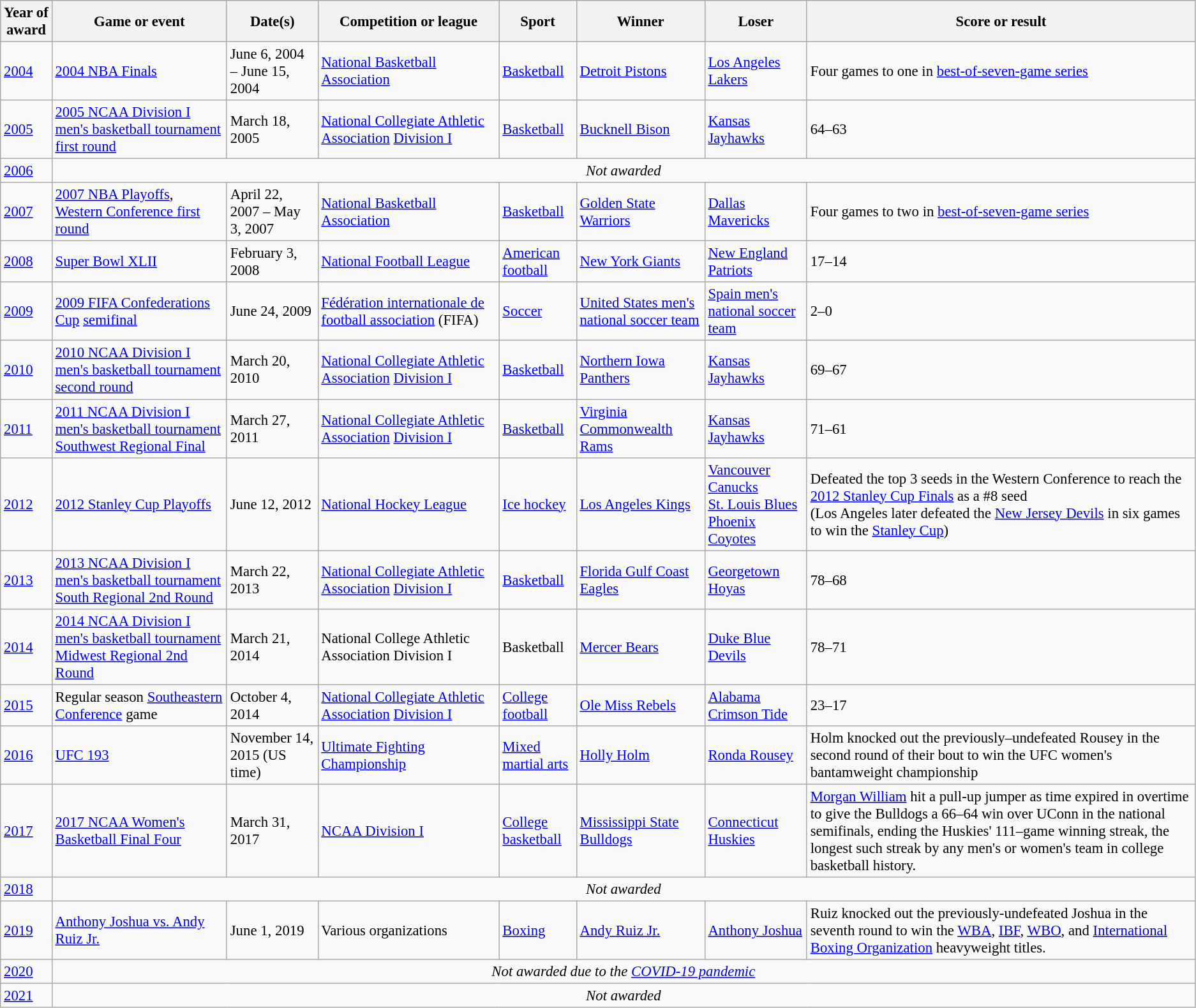<table class="wikitable" style="font-size: 95%;">
<tr style="white-space: nowrap;">
<th>Year of<br> award</th>
<th>Game or event</th>
<th>Date(s)</th>
<th>Competition or league</th>
<th>Sport</th>
<th>Winner</th>
<th>Loser</th>
<th>Score or result</th>
</tr>
<tr>
<td><a href='#'>2004</a></td>
<td><a href='#'>2004 NBA Finals</a></td>
<td>June 6, 2004 – June 15, 2004</td>
<td><a href='#'>National Basketball Association</a></td>
<td><a href='#'>Basketball</a></td>
<td><a href='#'>Detroit Pistons</a></td>
<td><a href='#'>Los Angeles Lakers</a></td>
<td>Four games to one in <a href='#'>best-of-seven-game series</a></td>
</tr>
<tr>
<td><a href='#'>2005</a></td>
<td><a href='#'>2005 NCAA Division I men's basketball tournament</a> <a href='#'>first round</a></td>
<td>March 18, 2005</td>
<td><a href='#'>National Collegiate Athletic Association</a> <a href='#'>Division I</a></td>
<td><a href='#'>Basketball</a></td>
<td><a href='#'>Bucknell Bison</a></td>
<td><a href='#'>Kansas Jayhawks</a></td>
<td>64–63</td>
</tr>
<tr>
<td><a href='#'>2006</a></td>
<td colspan=8 align=center><em>Not awarded</em></td>
</tr>
<tr>
<td><a href='#'>2007</a></td>
<td><a href='#'>2007 NBA Playoffs</a>, <a href='#'>Western Conference first round</a></td>
<td>April 22, 2007 – May 3, 2007</td>
<td><a href='#'>National Basketball Association</a></td>
<td><a href='#'>Basketball</a></td>
<td><a href='#'>Golden State Warriors</a></td>
<td><a href='#'>Dallas Mavericks</a></td>
<td>Four games to two in <a href='#'>best-of-seven-game series</a></td>
</tr>
<tr>
<td><a href='#'>2008</a></td>
<td><a href='#'>Super Bowl XLII</a></td>
<td>February 3, 2008</td>
<td><a href='#'>National Football League</a></td>
<td><a href='#'>American football</a></td>
<td><a href='#'>New York Giants</a></td>
<td><a href='#'>New England Patriots</a></td>
<td>17–14</td>
</tr>
<tr>
<td><a href='#'>2009</a></td>
<td><a href='#'>2009 FIFA Confederations Cup</a> <a href='#'>semifinal</a></td>
<td>June 24, 2009</td>
<td><a href='#'>Fédération internationale de football association</a> (FIFA)</td>
<td><a href='#'>Soccer</a></td>
<td><a href='#'>United States men's national soccer team</a></td>
<td><a href='#'>Spain men's national soccer team</a></td>
<td>2–0</td>
</tr>
<tr>
<td><a href='#'>2010</a></td>
<td><a href='#'>2010 NCAA Division I men's basketball tournament</a> <a href='#'>second round</a></td>
<td>March 20, 2010</td>
<td><a href='#'>National Collegiate Athletic Association</a> <a href='#'>Division I</a></td>
<td><a href='#'>Basketball</a></td>
<td><a href='#'>Northern Iowa Panthers</a></td>
<td><a href='#'>Kansas Jayhawks</a></td>
<td>69–67</td>
</tr>
<tr>
<td><a href='#'>2011</a></td>
<td><a href='#'>2011 NCAA Division I men's basketball tournament</a> <a href='#'>Southwest Regional Final</a></td>
<td>March 27, 2011</td>
<td><a href='#'>National Collegiate Athletic Association</a> <a href='#'>Division I</a></td>
<td><a href='#'>Basketball</a></td>
<td><a href='#'>Virginia Commonwealth Rams</a></td>
<td><a href='#'>Kansas Jayhawks</a></td>
<td>71–61</td>
</tr>
<tr>
<td><a href='#'>2012</a></td>
<td><a href='#'>2012 Stanley Cup Playoffs</a></td>
<td>June 12, 2012</td>
<td><a href='#'>National Hockey League</a></td>
<td><a href='#'>Ice hockey</a></td>
<td><a href='#'>Los Angeles Kings</a></td>
<td><a href='#'>Vancouver Canucks</a> <br> <a href='#'>St. Louis Blues</a> <br> <a href='#'>Phoenix Coyotes</a></td>
<td>Defeated the top 3 seeds in the Western Conference to reach the <a href='#'>2012 Stanley Cup Finals</a> as a #8 seed <br> (Los Angeles later defeated the <a href='#'>New Jersey Devils</a> in six games to win the <a href='#'>Stanley Cup</a>)</td>
</tr>
<tr>
<td><a href='#'>2013</a></td>
<td><a href='#'>2013 NCAA Division I men's basketball tournament</a> <a href='#'>South Regional 2nd Round</a></td>
<td>March 22, 2013</td>
<td><a href='#'>National Collegiate Athletic Association</a> <a href='#'>Division I</a></td>
<td><a href='#'>Basketball</a></td>
<td><a href='#'>Florida Gulf Coast Eagles</a></td>
<td><a href='#'>Georgetown Hoyas</a></td>
<td>78–68</td>
</tr>
<tr>
<td><a href='#'>2014</a></td>
<td><a href='#'>2014 NCAA Division I men's basketball tournament</a> <a href='#'>Midwest Regional 2nd Round</a></td>
<td>March 21, 2014</td>
<td>National College Athletic Association Division I</td>
<td>Basketball</td>
<td><a href='#'>Mercer Bears</a></td>
<td><a href='#'>Duke Blue Devils</a></td>
<td>78–71</td>
</tr>
<tr>
<td><a href='#'>2015</a></td>
<td>Regular season <a href='#'>Southeastern Conference</a> game</td>
<td>October 4, 2014</td>
<td><a href='#'>National Collegiate Athletic Association</a> <a href='#'>Division I</a></td>
<td><a href='#'>College football</a></td>
<td><a href='#'>Ole Miss Rebels</a></td>
<td><a href='#'>Alabama Crimson Tide</a></td>
<td>23–17</td>
</tr>
<tr>
<td><a href='#'>2016</a></td>
<td><a href='#'>UFC 193</a></td>
<td>November 14, 2015 (US time)</td>
<td><a href='#'>Ultimate Fighting Championship</a></td>
<td><a href='#'>Mixed martial arts</a></td>
<td><a href='#'>Holly Holm</a></td>
<td><a href='#'>Ronda Rousey</a></td>
<td>Holm knocked out the previously–undefeated Rousey in the second round of their bout to win the UFC women's bantamweight championship</td>
</tr>
<tr>
<td><a href='#'>2017</a></td>
<td><a href='#'>2017 NCAA Women's Basketball Final Four</a></td>
<td>March 31, 2017</td>
<td><a href='#'>NCAA Division I</a></td>
<td><a href='#'>College basketball</a></td>
<td><a href='#'>Mississippi State Bulldogs</a></td>
<td><a href='#'>Connecticut Huskies</a></td>
<td><a href='#'>Morgan William</a> hit a pull-up jumper as time expired in overtime to give the Bulldogs a 66–64 win over UConn in the national semifinals, ending the Huskies' 111–game winning streak, the longest such streak by any men's or women's team in college basketball history.</td>
</tr>
<tr>
<td><a href='#'>2018</a></td>
<td colspan=8 align=center><em>Not awarded</em></td>
</tr>
<tr>
<td><a href='#'>2019</a></td>
<td><a href='#'>Anthony Joshua vs. Andy Ruiz Jr.</a></td>
<td>June 1, 2019</td>
<td>Various organizations</td>
<td><a href='#'>Boxing</a></td>
<td><a href='#'>Andy Ruiz Jr.</a></td>
<td><a href='#'>Anthony Joshua</a></td>
<td>Ruiz knocked out the previously-undefeated Joshua in the seventh round to win the <a href='#'>WBA</a>, <a href='#'>IBF</a>, <a href='#'>WBO</a>, and <a href='#'>International Boxing Organization</a> heavyweight titles.</td>
</tr>
<tr>
<td><a href='#'>2020</a></td>
<td colspan=7 align=center><em>Not awarded due to the <a href='#'>COVID-19 pandemic</a></em></td>
</tr>
<tr>
<td><a href='#'>2021</a></td>
<td colspan=8 align=center><em>Not awarded</em></td>
</tr>
</table>
